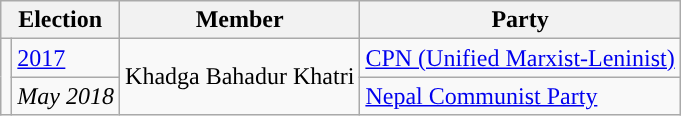<table class="wikitable">
<tr>
<th colspan="2">Election</th>
<th>Member</th>
<th>Party</th>
</tr>
<tr>
<td rowspan="2" style="background-color:"></td>
<td><a href='#'>2017</a></td>
<td rowspan="2">Khadga Bahadur Khatri</td>
<td><a href='#'>CPN (Unified Marxist-Leninist)</a></td>
</tr>
<tr>
<td><em>May 2018</em></td>
<td><a href='#'>Nepal Communist Party</a></td>
</tr>
</table>
